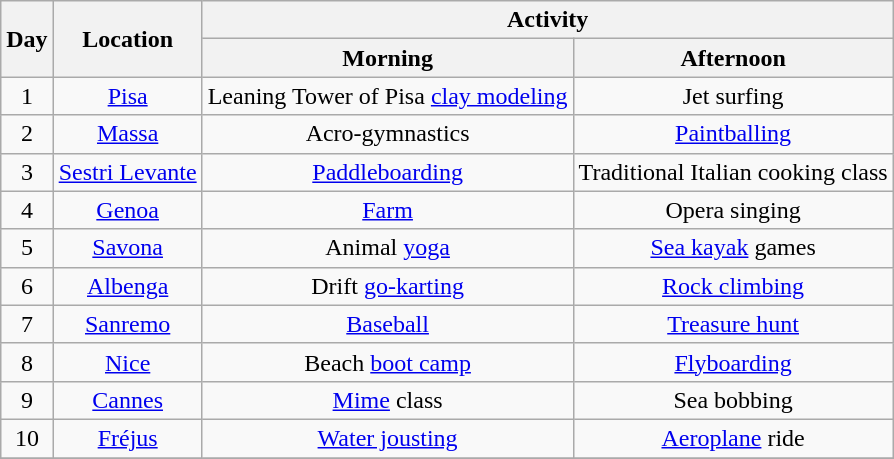<table class="wikitable" style="text-align:center;">
<tr>
<th rowspan=2>Day</th>
<th rowspan=2>Location</th>
<th colspan=2>Activity</th>
</tr>
<tr>
<th>Morning</th>
<th>Afternoon</th>
</tr>
<tr>
<td>1</td>
<td><a href='#'>Pisa</a></td>
<td>Leaning Tower of Pisa <a href='#'>clay modeling</a></td>
<td>Jet surfing</td>
</tr>
<tr>
<td>2</td>
<td><a href='#'>Massa</a></td>
<td>Acro-gymnastics</td>
<td><a href='#'>Paintballing</a></td>
</tr>
<tr>
<td>3</td>
<td><a href='#'>Sestri Levante</a></td>
<td><a href='#'>Paddleboarding</a></td>
<td>Traditional Italian cooking class</td>
</tr>
<tr>
<td>4</td>
<td><a href='#'>Genoa</a></td>
<td><a href='#'>Farm</a></td>
<td>Opera singing</td>
</tr>
<tr>
<td>5</td>
<td><a href='#'>Savona</a></td>
<td>Animal <a href='#'>yoga</a></td>
<td><a href='#'>Sea kayak</a> games</td>
</tr>
<tr>
<td>6</td>
<td><a href='#'>Albenga</a></td>
<td>Drift <a href='#'>go-karting</a></td>
<td><a href='#'>Rock climbing</a></td>
</tr>
<tr>
<td>7</td>
<td><a href='#'>Sanremo</a></td>
<td><a href='#'>Baseball</a></td>
<td><a href='#'>Treasure hunt</a></td>
</tr>
<tr>
<td>8</td>
<td><a href='#'>Nice</a></td>
<td>Beach <a href='#'>boot camp</a></td>
<td><a href='#'>Flyboarding</a></td>
</tr>
<tr>
<td>9</td>
<td><a href='#'>Cannes</a></td>
<td><a href='#'>Mime</a> class</td>
<td>Sea bobbing</td>
</tr>
<tr>
<td>10</td>
<td><a href='#'>Fréjus</a></td>
<td><a href='#'>Water jousting</a></td>
<td><a href='#'>Aeroplane</a> ride</td>
</tr>
<tr>
</tr>
</table>
